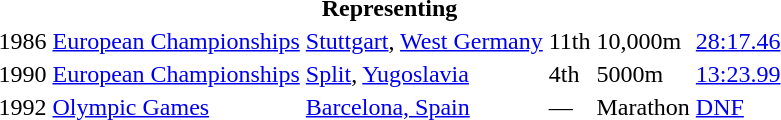<table>
<tr>
<th colspan="6">Representing </th>
</tr>
<tr>
<td>1986</td>
<td><a href='#'>European Championships</a></td>
<td><a href='#'>Stuttgart</a>, <a href='#'>West Germany</a></td>
<td>11th</td>
<td>10,000m</td>
<td><a href='#'>28:17.46</a></td>
</tr>
<tr>
<td>1990</td>
<td><a href='#'>European Championships</a></td>
<td><a href='#'>Split</a>, <a href='#'>Yugoslavia</a></td>
<td>4th</td>
<td>5000m</td>
<td><a href='#'>13:23.99</a></td>
</tr>
<tr>
<td>1992</td>
<td><a href='#'>Olympic Games</a></td>
<td><a href='#'>Barcelona, Spain</a></td>
<td>—</td>
<td>Marathon</td>
<td><a href='#'>DNF</a></td>
</tr>
</table>
